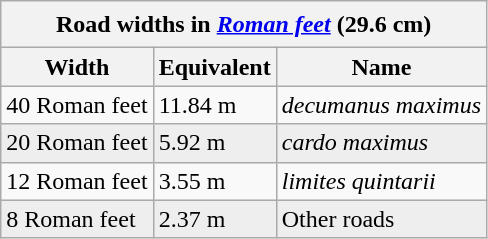<table class="wikitable">
<tr>
<th colspan=3 height=24>Road widths in <em><a href='#'>Roman feet</a></em> (29.6 cm)</th>
</tr>
<tr ---->
<th>Width</th>
<th>Equivalent</th>
<th>Name</th>
</tr>
<tr ---->
<td>40 Roman feet</td>
<td>11.84 m</td>
<td><em>decumanus maximus</em></td>
</tr>
<tr style="background:#eee">
<td>20 Roman feet</td>
<td>5.92 m</td>
<td><em>cardo maximus</em></td>
</tr>
<tr ---->
<td>12 Roman feet</td>
<td>3.55 m</td>
<td><em>limites quintarii</em></td>
</tr>
<tr style="background:#eee">
<td>8 Roman feet</td>
<td>2.37 m</td>
<td>Other roads</td>
</tr>
</table>
